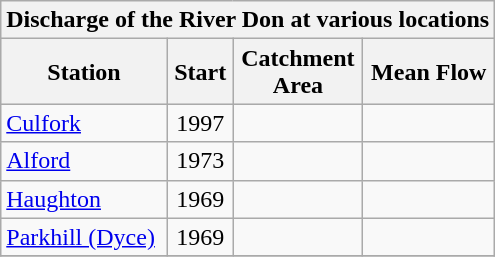<table class="wikitable sortable floatright">
<tr>
<th colspan=4>Discharge of the River Don at various locations</th>
</tr>
<tr bgcolor="#dfdfdf">
<th>Station</th>
<th data-sort-type="number">Start</th>
<th data-sort-type="number">Catchment <br>Area</th>
<th data-sort-type="number">Mean Flow</th>
</tr>
<tr ---->
<td><a href='#'>Culfork</a></td>
<td align="center">1997</td>
<td align="center"></td>
<td align="center"></td>
</tr>
<tr -->
<td><a href='#'>Alford</a></td>
<td align="center">1973</td>
<td align="center"></td>
<td align="center"></td>
</tr>
<tr -->
<td><a href='#'>Haughton</a></td>
<td align="center">1969</td>
<td align="center"></td>
<td align="center"></td>
</tr>
<tr -->
<td><a href='#'>Parkhill (Dyce)</a></td>
<td align="center">1969</td>
<td align="center"></td>
<td align="center"></td>
</tr>
<tr -->
</tr>
</table>
